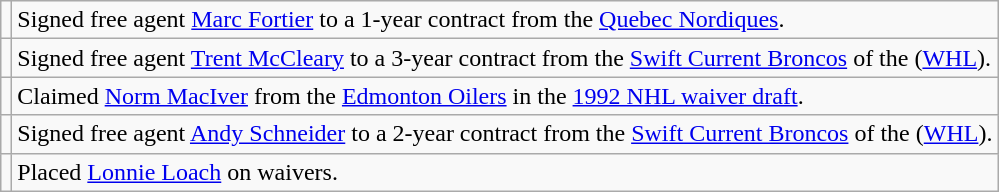<table class="wikitable">
<tr>
<td></td>
<td>Signed free agent <a href='#'>Marc Fortier</a> to a 1-year contract from the <a href='#'>Quebec Nordiques</a>.</td>
</tr>
<tr>
<td></td>
<td>Signed free agent <a href='#'>Trent McCleary</a> to a 3-year contract from the <a href='#'>Swift Current Broncos</a> of the (<a href='#'>WHL</a>).</td>
</tr>
<tr>
<td></td>
<td>Claimed <a href='#'>Norm MacIver</a> from the <a href='#'>Edmonton Oilers</a> in the <a href='#'>1992 NHL waiver draft</a>.</td>
</tr>
<tr>
<td></td>
<td>Signed free agent <a href='#'>Andy Schneider</a> to a 2-year contract from the <a href='#'>Swift Current Broncos</a> of the (<a href='#'>WHL</a>).</td>
</tr>
<tr>
<td></td>
<td>Placed <a href='#'>Lonnie Loach</a> on waivers.</td>
</tr>
</table>
